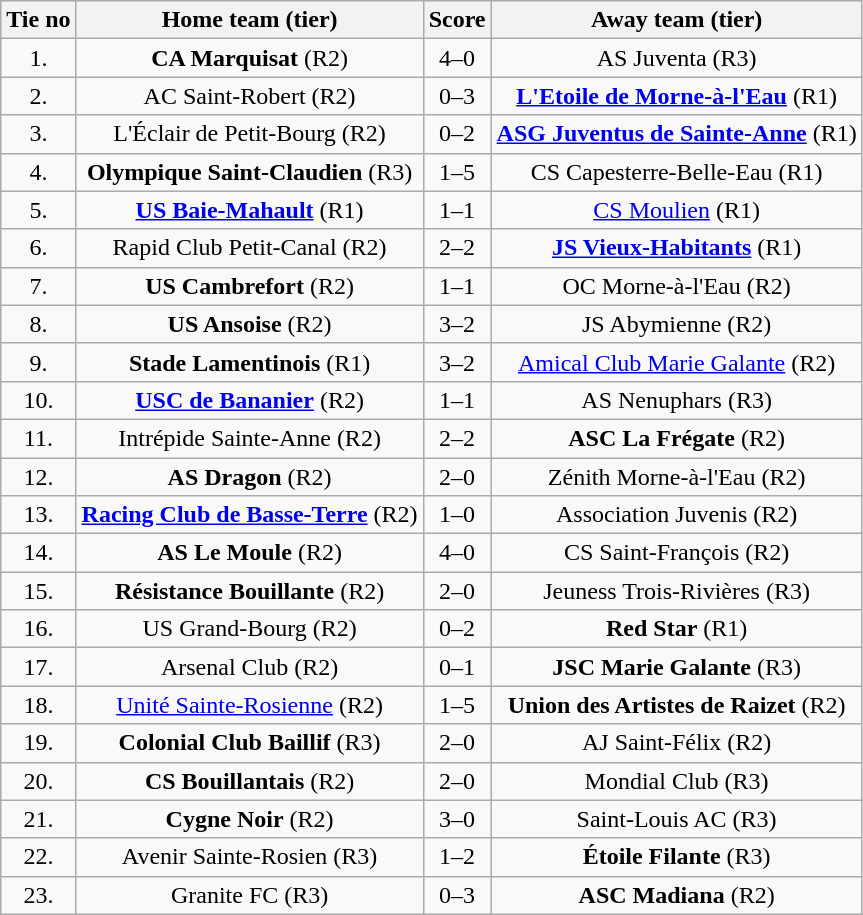<table class="wikitable" style="text-align: center">
<tr>
<th>Tie no</th>
<th>Home team (tier)</th>
<th>Score</th>
<th>Away team (tier)</th>
</tr>
<tr>
<td>1.</td>
<td> <strong>CA Marquisat</strong> (R2)</td>
<td>4–0</td>
<td>AS Juventa (R3) </td>
</tr>
<tr>
<td>2.</td>
<td> AC Saint-Robert (R2)</td>
<td>0–3</td>
<td><strong><a href='#'>L'Etoile de Morne-à-l'Eau</a></strong> (R1) </td>
</tr>
<tr>
<td>3.</td>
<td> L'Éclair de Petit-Bourg (R2)</td>
<td>0–2</td>
<td><strong><a href='#'>ASG Juventus de Sainte-Anne</a></strong> (R1) </td>
</tr>
<tr>
<td>4.</td>
<td> <strong>Olympique Saint-Claudien</strong> (R3)</td>
<td>1–5</td>
<td>CS Capesterre-Belle-Eau (R1) </td>
</tr>
<tr>
<td>5.</td>
<td> <strong><a href='#'>US Baie-Mahault</a></strong> (R1)</td>
<td>1–1 </td>
<td><a href='#'>CS Moulien</a> (R1) </td>
</tr>
<tr>
<td>6.</td>
<td> Rapid Club Petit-Canal (R2)</td>
<td>2–2 </td>
<td><strong><a href='#'>JS Vieux-Habitants</a></strong> (R1) </td>
</tr>
<tr>
<td>7.</td>
<td> <strong>US Cambrefort</strong> (R2)</td>
<td>1–1 </td>
<td>OC Morne-à-l'Eau (R2) </td>
</tr>
<tr>
<td>8.</td>
<td> <strong>US Ansoise</strong> (R2)</td>
<td>3–2</td>
<td>JS Abymienne (R2) </td>
</tr>
<tr>
<td>9.</td>
<td> <strong>Stade Lamentinois</strong> (R1)</td>
<td>3–2</td>
<td><a href='#'>Amical Club Marie Galante</a> (R2) </td>
</tr>
<tr>
<td>10.</td>
<td> <strong><a href='#'>USC de Bananier</a></strong> (R2)</td>
<td>1–1 </td>
<td>AS Nenuphars (R3) </td>
</tr>
<tr>
<td>11.</td>
<td> Intrépide Sainte-Anne (R2)</td>
<td>2–2 </td>
<td><strong>ASC La Frégate</strong> (R2) </td>
</tr>
<tr>
<td>12.</td>
<td> <strong>AS Dragon</strong> (R2)</td>
<td>2–0</td>
<td>Zénith Morne-à-l'Eau (R2) </td>
</tr>
<tr>
<td>13.</td>
<td> <strong><a href='#'>Racing Club de Basse-Terre</a></strong> (R2)</td>
<td>1–0</td>
<td>Association Juvenis (R2) </td>
</tr>
<tr>
<td>14.</td>
<td> <strong>AS Le Moule</strong> (R2)</td>
<td>4–0</td>
<td>CS Saint-François (R2) </td>
</tr>
<tr>
<td>15.</td>
<td> <strong>Résistance Bouillante</strong> (R2)</td>
<td>2–0</td>
<td>Jeuness Trois-Rivières (R3) </td>
</tr>
<tr>
<td>16.</td>
<td> US Grand-Bourg (R2)</td>
<td>0–2</td>
<td><strong>Red Star</strong> (R1) </td>
</tr>
<tr>
<td>17.</td>
<td> Arsenal Club (R2)</td>
<td>0–1</td>
<td><strong>JSC Marie Galante</strong> (R3) </td>
</tr>
<tr>
<td>18.</td>
<td> <a href='#'>Unité Sainte-Rosienne</a> (R2)</td>
<td>1–5</td>
<td><strong>Union des Artistes de Raizet</strong> (R2) </td>
</tr>
<tr>
<td>19.</td>
<td> <strong>Colonial Club Baillif</strong> (R3)</td>
<td>2–0</td>
<td>AJ Saint-Félix (R2) </td>
</tr>
<tr>
<td>20.</td>
<td> <strong>CS Bouillantais</strong> (R2)</td>
<td>2–0</td>
<td>Mondial Club (R3) </td>
</tr>
<tr>
<td>21.</td>
<td> <strong>Cygne Noir</strong> (R2)</td>
<td>3–0</td>
<td>Saint-Louis AC (R3) </td>
</tr>
<tr>
<td>22.</td>
<td> Avenir Sainte-Rosien (R3)</td>
<td>1–2</td>
<td><strong>Étoile Filante</strong> (R3) </td>
</tr>
<tr>
<td>23.</td>
<td> Granite FC (R3)</td>
<td>0–3</td>
<td><strong>ASC Madiana</strong> (R2) </td>
</tr>
</table>
